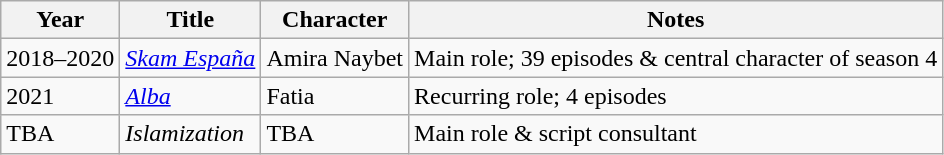<table class="wikitable">
<tr>
<th>Year</th>
<th>Title</th>
<th>Character</th>
<th>Notes</th>
</tr>
<tr>
<td>2018–2020</td>
<td><em><a href='#'>Skam España</a></em></td>
<td>Amira Naybet</td>
<td>Main role; 39 episodes & central character of season 4</td>
</tr>
<tr>
<td>2021</td>
<td><em><a href='#'>Alba</a></em></td>
<td>Fatia</td>
<td>Recurring role; 4 episodes</td>
</tr>
<tr>
<td>TBA</td>
<td><em>Islamization</em></td>
<td>TBA</td>
<td>Main role & script consultant</td>
</tr>
</table>
